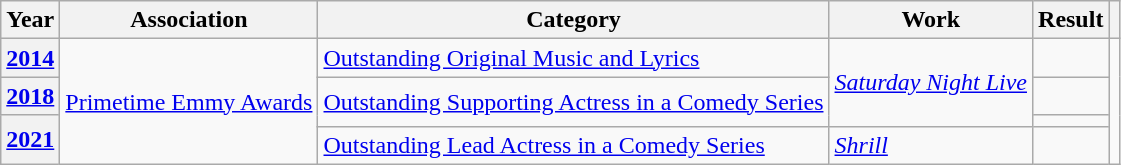<table class="wikitable plainrowheaders">
<tr>
<th>Year</th>
<th>Association</th>
<th>Category</th>
<th>Work</th>
<th>Result</th>
<th></th>
</tr>
<tr>
<th scope="row"><a href='#'>2014</a></th>
<td rowspan="4"><a href='#'>Primetime Emmy Awards</a></td>
<td><a href='#'>Outstanding Original Music and Lyrics</a></td>
<td rowspan="3"><em><a href='#'>Saturday Night Live</a></em></td>
<td></td>
<td rowspan="4"></td>
</tr>
<tr>
<th scope="row"><a href='#'>2018</a></th>
<td rowspan="2"><a href='#'>Outstanding Supporting Actress in a Comedy Series</a></td>
<td></td>
</tr>
<tr>
<th scope="row" rowspan="2"><a href='#'>2021</a></th>
<td></td>
</tr>
<tr>
<td><a href='#'>Outstanding Lead Actress in a Comedy Series</a></td>
<td rowspan="1"><em><a href='#'>Shrill</a></em></td>
<td></td>
</tr>
</table>
